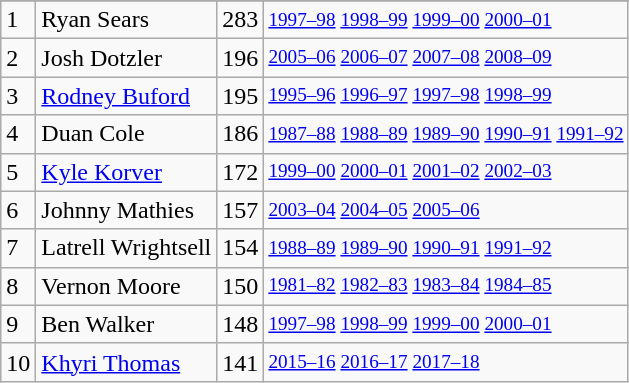<table class="wikitable">
<tr>
</tr>
<tr>
<td>1</td>
<td>Ryan Sears</td>
<td>283</td>
<td style="font-size:80%;"><a href='#'>1997–98</a> <a href='#'>1998–99</a> <a href='#'>1999–00</a> <a href='#'>2000–01</a></td>
</tr>
<tr>
<td>2</td>
<td>Josh Dotzler</td>
<td>196</td>
<td style="font-size:80%;"><a href='#'>2005–06</a> <a href='#'>2006–07</a> <a href='#'>2007–08</a> <a href='#'>2008–09</a></td>
</tr>
<tr>
<td>3</td>
<td><a href='#'>Rodney Buford</a></td>
<td>195</td>
<td style="font-size:80%;"><a href='#'>1995–96</a> <a href='#'>1996–97</a> <a href='#'>1997–98</a> <a href='#'>1998–99</a></td>
</tr>
<tr>
<td>4</td>
<td>Duan Cole</td>
<td>186</td>
<td style="font-size:80%;"><a href='#'>1987–88</a> <a href='#'>1988–89</a> <a href='#'>1989–90</a> <a href='#'>1990–91</a> <a href='#'>1991–92</a></td>
</tr>
<tr>
<td>5</td>
<td><a href='#'>Kyle Korver</a></td>
<td>172</td>
<td style="font-size:80%;"><a href='#'>1999–00</a> <a href='#'>2000–01</a> <a href='#'>2001–02</a> <a href='#'>2002–03</a></td>
</tr>
<tr>
<td>6</td>
<td>Johnny Mathies</td>
<td>157</td>
<td style="font-size:80%;"><a href='#'>2003–04</a> <a href='#'>2004–05</a> <a href='#'>2005–06</a></td>
</tr>
<tr>
<td>7</td>
<td>Latrell Wrightsell</td>
<td>154</td>
<td style="font-size:80%;"><a href='#'>1988–89</a> <a href='#'>1989–90</a> <a href='#'>1990–91</a> <a href='#'>1991–92</a></td>
</tr>
<tr>
<td>8</td>
<td>Vernon Moore</td>
<td>150</td>
<td style="font-size:80%;"><a href='#'>1981–82</a> <a href='#'>1982–83</a> <a href='#'>1983–84</a> <a href='#'>1984–85</a></td>
</tr>
<tr>
<td>9</td>
<td>Ben Walker</td>
<td>148</td>
<td style="font-size:80%;"><a href='#'>1997–98</a> <a href='#'>1998–99</a> <a href='#'>1999–00</a> <a href='#'>2000–01</a></td>
</tr>
<tr>
<td>10</td>
<td><a href='#'>Khyri Thomas</a></td>
<td>141</td>
<td style="font-size:80%;"><a href='#'>2015–16</a> <a href='#'>2016–17</a> <a href='#'>2017–18</a></td>
</tr>
</table>
